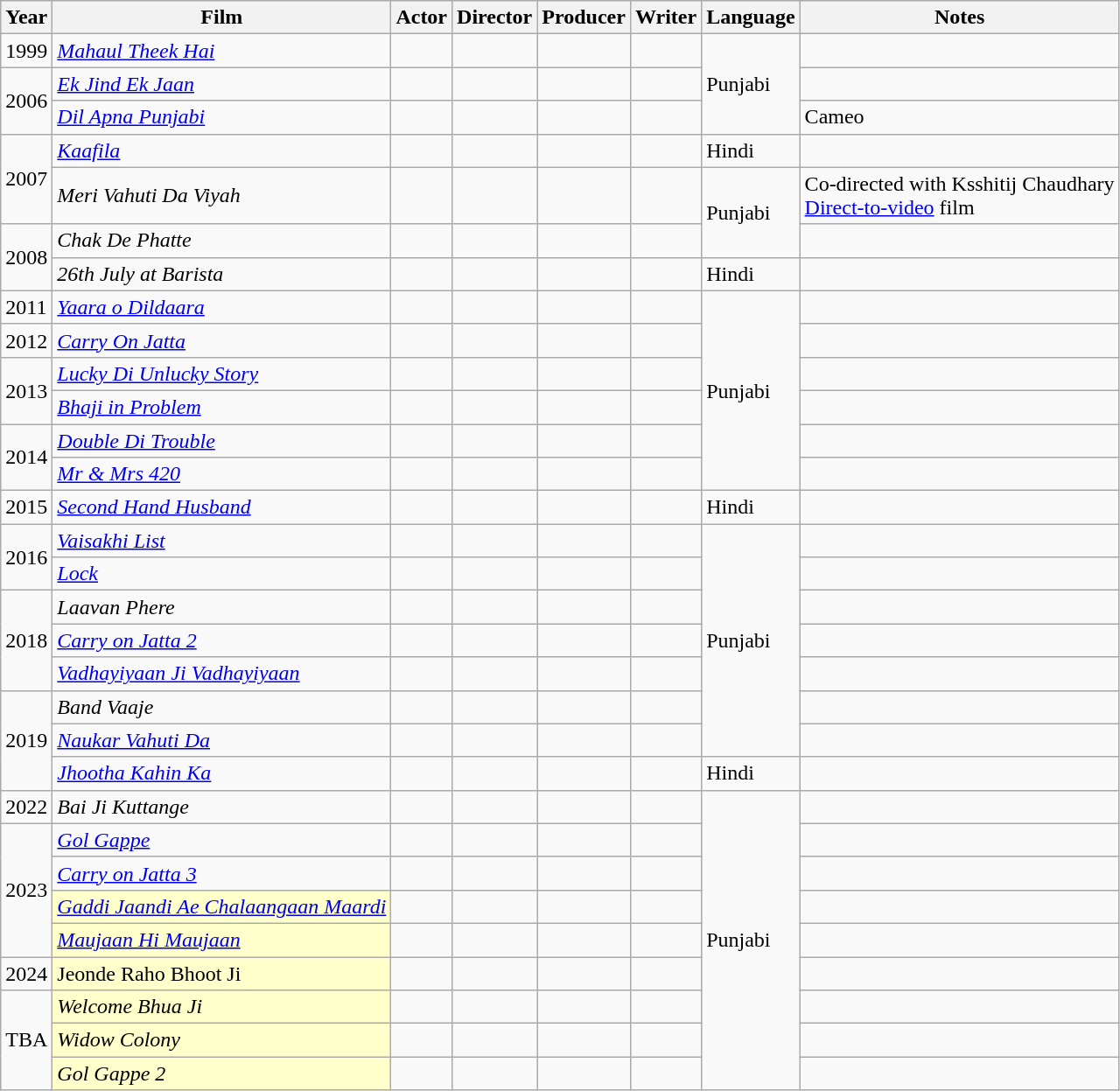<table class="wikitable sortable">
<tr>
<th>Year</th>
<th>Film</th>
<th>Actor</th>
<th>Director</th>
<th>Producer</th>
<th>Writer</th>
<th>Language</th>
<th>Notes</th>
</tr>
<tr>
<td>1999</td>
<td><em><a href='#'>Mahaul Theek Hai</a></em></td>
<td></td>
<td></td>
<td></td>
<td></td>
<td rowspan="3">Punjabi</td>
<td></td>
</tr>
<tr>
<td rowspan="2">2006</td>
<td><em><a href='#'>Ek Jind Ek Jaan</a></em></td>
<td></td>
<td></td>
<td></td>
<td></td>
<td></td>
</tr>
<tr>
<td><em><a href='#'>Dil Apna Punjabi</a></em></td>
<td></td>
<td></td>
<td></td>
<td></td>
<td>Cameo</td>
</tr>
<tr>
<td rowspan="2">2007</td>
<td><em><a href='#'>Kaafila</a></em></td>
<td></td>
<td></td>
<td></td>
<td></td>
<td>Hindi</td>
<td></td>
</tr>
<tr>
<td><em>Meri Vahuti Da Viyah</em></td>
<td></td>
<td></td>
<td></td>
<td></td>
<td rowspan="2">Punjabi</td>
<td>Co-directed with Ksshitij Chaudhary<br><a href='#'>Direct-to-video</a> film</td>
</tr>
<tr>
<td rowspan="2">2008</td>
<td><em>Chak De Phatte</em></td>
<td></td>
<td></td>
<td></td>
<td></td>
</tr>
<tr>
<td><em>26th July at Barista</em></td>
<td></td>
<td></td>
<td></td>
<td></td>
<td>Hindi</td>
<td></td>
</tr>
<tr>
<td>2011</td>
<td><em><a href='#'>Yaara o Dildaara</a></em></td>
<td></td>
<td></td>
<td></td>
<td></td>
<td rowspan="6">Punjabi</td>
<td></td>
</tr>
<tr>
<td>2012</td>
<td><em><a href='#'>Carry On Jatta</a></em></td>
<td></td>
<td></td>
<td></td>
<td></td>
<td></td>
</tr>
<tr>
<td rowspan="2">2013</td>
<td><em><a href='#'>Lucky Di Unlucky Story</a></em></td>
<td></td>
<td></td>
<td></td>
<td></td>
<td></td>
</tr>
<tr>
<td><em><a href='#'>Bhaji in Problem</a></em></td>
<td></td>
<td></td>
<td></td>
<td></td>
<td></td>
</tr>
<tr>
<td rowspan="2">2014</td>
<td><em><a href='#'>Double Di Trouble</a></em></td>
<td></td>
<td></td>
<td></td>
<td></td>
<td></td>
</tr>
<tr>
<td><em><a href='#'>Mr & Mrs 420</a></em></td>
<td></td>
<td></td>
<td></td>
<td></td>
<td></td>
</tr>
<tr>
<td>2015</td>
<td><em><a href='#'>Second Hand Husband</a></em></td>
<td></td>
<td></td>
<td></td>
<td></td>
<td>Hindi</td>
<td></td>
</tr>
<tr>
<td rowspan="2">2016</td>
<td><em><a href='#'>Vaisakhi List</a></em></td>
<td></td>
<td></td>
<td></td>
<td></td>
<td rowspan="7">Punjabi</td>
<td></td>
</tr>
<tr>
<td><em><a href='#'>Lock</a></em></td>
<td></td>
<td></td>
<td></td>
<td></td>
<td></td>
</tr>
<tr>
<td rowspan="3">2018</td>
<td><em>Laavan Phere</em></td>
<td></td>
<td></td>
<td></td>
<td></td>
<td></td>
</tr>
<tr>
<td><em><a href='#'>Carry on Jatta 2</a></em></td>
<td></td>
<td></td>
<td></td>
<td></td>
<td></td>
</tr>
<tr>
<td><em><a href='#'>Vadhayiyaan Ji Vadhayiyaan</a></em></td>
<td></td>
<td></td>
<td></td>
<td></td>
<td></td>
</tr>
<tr>
<td rowspan="3">2019</td>
<td><em>Band Vaaje</em></td>
<td></td>
<td></td>
<td></td>
<td></td>
<td></td>
</tr>
<tr>
<td><em><a href='#'>Naukar Vahuti Da</a></em></td>
<td></td>
<td></td>
<td></td>
<td></td>
<td></td>
</tr>
<tr>
<td><em><a href='#'>Jhootha Kahin Ka</a></em></td>
<td></td>
<td></td>
<td></td>
<td></td>
<td>Hindi</td>
<td></td>
</tr>
<tr>
<td>2022</td>
<td><em>Bai Ji Kuttange</em></td>
<td></td>
<td></td>
<td></td>
<td></td>
<td rowspan="9">Punjabi</td>
<td></td>
</tr>
<tr>
<td rowspan="4">2023</td>
<td><em><a href='#'>Gol Gappe</a></em></td>
<td></td>
<td></td>
<td></td>
<td></td>
<td></td>
</tr>
<tr>
<td><em><a href='#'>Carry on Jatta 3</a></em></td>
<td></td>
<td></td>
<td></td>
<td></td>
<td></td>
</tr>
<tr>
<td style="background:#ffc;"><em><a href='#'>Gaddi Jaandi Ae Chalaangaan Maardi</a></em></td>
<td></td>
<td></td>
<td></td>
<td></td>
<td style="text-align:center;"></td>
</tr>
<tr>
<td style="background:#ffc;"><em><a href='#'>Maujaan Hi Maujaan</a></em></td>
<td></td>
<td></td>
<td></td>
<td></td>
<td></td>
</tr>
<tr>
<td style="text-align:center;">2024</td>
<td style="background:#ffc;">Jeonde Raho Bhoot Ji</td>
<td></td>
<td></td>
<td></td>
<td></td>
<td></td>
</tr>
<tr>
<td rowspan="3">TBA</td>
<td style="background:#ffc;"><em>Welcome Bhua Ji </em> </td>
<td></td>
<td></td>
<td></td>
<td></td>
<td></td>
</tr>
<tr>
<td style="background:#ffc"><em>Widow Colony</em> </td>
<td></td>
<td></td>
<td></td>
<td></td>
<td></td>
</tr>
<tr>
<td style="background:#ffc"><em>Gol Gappe 2</em> </td>
<td></td>
<td></td>
<td></td>
<td></td>
<td></td>
</tr>
</table>
